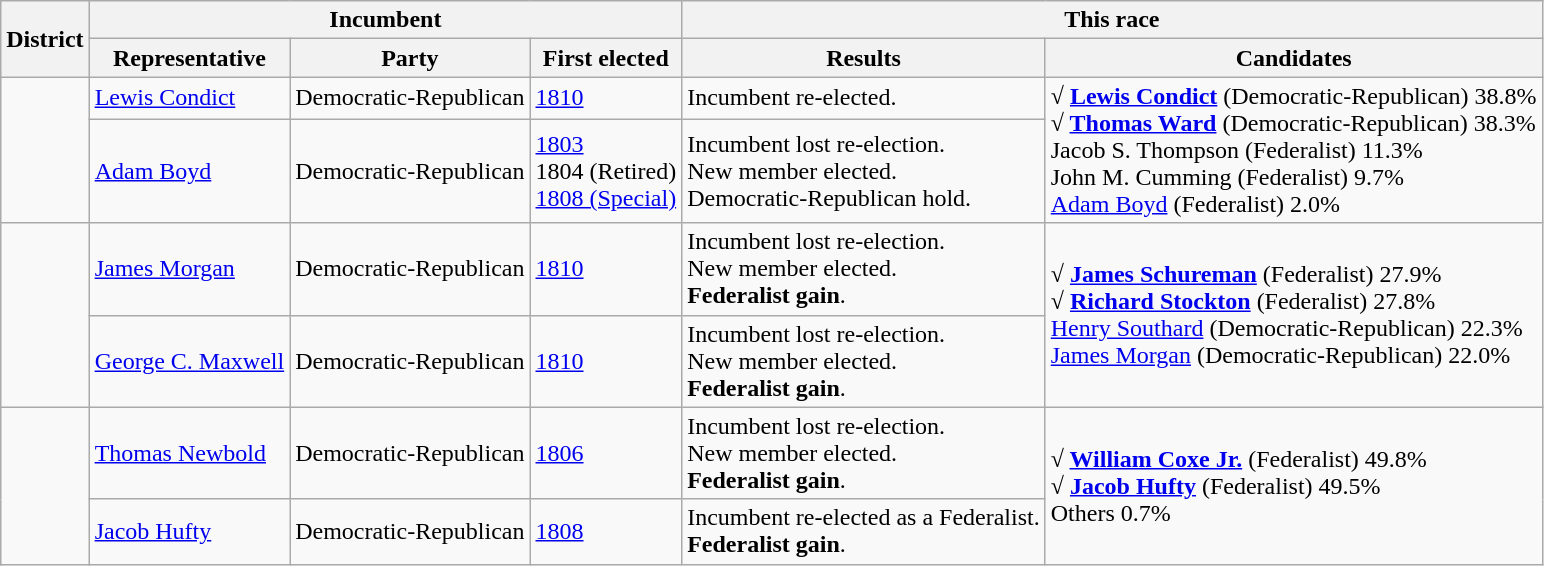<table class=wikitable>
<tr>
<th rowspan=2>District</th>
<th colspan=3>Incumbent</th>
<th colspan=2>This race</th>
</tr>
<tr>
<th>Representative</th>
<th>Party</th>
<th>First elected</th>
<th>Results</th>
<th>Candidates</th>
</tr>
<tr>
<td rowspan=2><br></td>
<td><a href='#'>Lewis Condict</a><br></td>
<td>Democratic-Republican</td>
<td><a href='#'>1810</a></td>
<td>Incumbent re-elected.</td>
<td rowspan=2 nowrap><strong>√ <a href='#'>Lewis Condict</a></strong> (Democratic-Republican) 38.8%<br><strong>√ <a href='#'>Thomas Ward</a></strong> (Democratic-Republican) 38.3%<br>Jacob S. Thompson (Federalist) 11.3%<br>John M. Cumming (Federalist) 9.7%<br><a href='#'>Adam Boyd</a> (Federalist) 2.0%</td>
</tr>
<tr>
<td><a href='#'>Adam Boyd</a><br></td>
<td>Democratic-Republican</td>
<td><a href='#'>1803</a><br>1804 (Retired)<br><a href='#'>1808 (Special)</a></td>
<td>Incumbent lost re-election.<br>New member elected.<br>Democratic-Republican hold.</td>
</tr>
<tr>
<td rowspan=2><br></td>
<td><a href='#'>James Morgan</a><br></td>
<td>Democratic-Republican</td>
<td><a href='#'>1810</a></td>
<td>Incumbent lost re-election.<br>New member elected.<br><strong>Federalist gain</strong>.</td>
<td rowspan=2 nowrap><strong>√ <a href='#'>James Schureman</a></strong> (Federalist) 27.9%<br><strong>√ <a href='#'>Richard Stockton</a></strong> (Federalist) 27.8%<br><a href='#'>Henry Southard</a> (Democratic-Republican) 22.3%<br><a href='#'>James Morgan</a> (Democratic-Republican) 22.0%</td>
</tr>
<tr>
<td><a href='#'>George C. Maxwell</a><br></td>
<td>Democratic-Republican</td>
<td><a href='#'>1810</a></td>
<td>Incumbent lost re-election.<br>New member elected.<br><strong>Federalist gain</strong>.</td>
</tr>
<tr>
<td rowspan=2><br></td>
<td><a href='#'>Thomas Newbold</a><br></td>
<td>Democratic-Republican</td>
<td><a href='#'>1806</a></td>
<td>Incumbent lost re-election.<br>New member elected.<br><strong>Federalist gain</strong>.</td>
<td rowspan=2 nowrap><strong>√ <a href='#'>William Coxe Jr.</a></strong> (Federalist) 49.8%<br><strong>√ <a href='#'>Jacob Hufty</a></strong> (Federalist) 49.5%<br>Others 0.7%</td>
</tr>
<tr>
<td><a href='#'>Jacob Hufty</a><br></td>
<td>Democratic-Republican</td>
<td><a href='#'>1808</a></td>
<td>Incumbent re-elected as a Federalist.<br><strong>Federalist gain</strong>.</td>
</tr>
</table>
